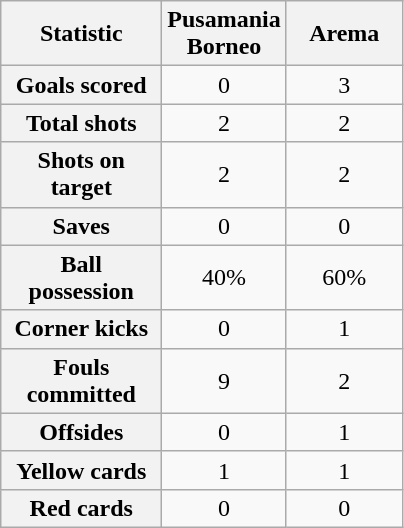<table class="wikitable plainrowheaders" style="text-align:center">
<tr>
<th scope="col" style="width:100px">Statistic</th>
<th scope="col" style="width:70px">Pusamania Borneo</th>
<th scope="col" style="width:70px">Arema</th>
</tr>
<tr>
<th scope=row>Goals scored</th>
<td>0</td>
<td>3</td>
</tr>
<tr>
<th scope=row>Total shots</th>
<td>2</td>
<td>2</td>
</tr>
<tr>
<th scope=row>Shots on target</th>
<td>2</td>
<td>2</td>
</tr>
<tr>
<th scope=row>Saves</th>
<td>0</td>
<td>0</td>
</tr>
<tr>
<th scope=row>Ball possession</th>
<td>40%</td>
<td>60%</td>
</tr>
<tr>
<th scope=row>Corner kicks</th>
<td>0</td>
<td>1</td>
</tr>
<tr>
<th scope=row>Fouls committed</th>
<td>9</td>
<td>2</td>
</tr>
<tr>
<th scope=row>Offsides</th>
<td>0</td>
<td>1</td>
</tr>
<tr>
<th scope=row>Yellow cards</th>
<td>1</td>
<td>1</td>
</tr>
<tr>
<th scope=row>Red cards</th>
<td>0</td>
<td>0</td>
</tr>
</table>
